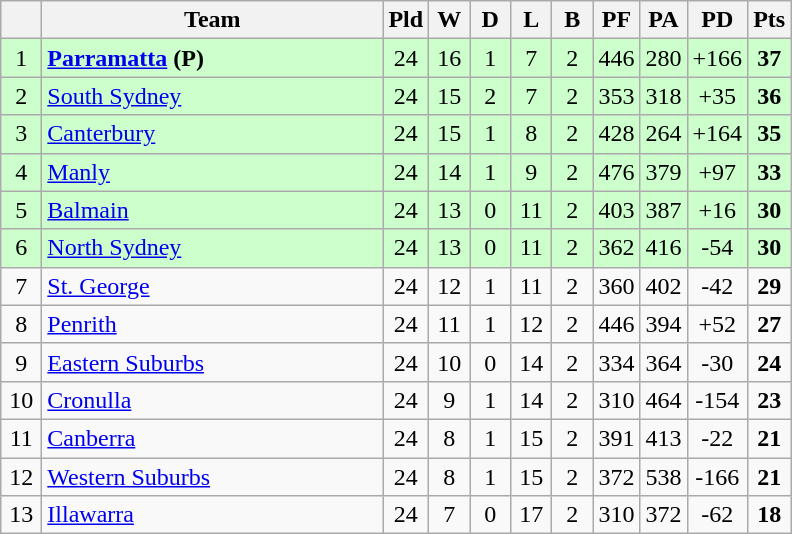<table class="wikitable" style="text-align:center;">
<tr>
<th width=20 abbr="Position×"></th>
<th width=220>Team</th>
<th width=20 abbr="Played">Pld</th>
<th width=20 abbr="Won">W</th>
<th width=20 abbr="Drawn">D</th>
<th width=20 abbr="Lost">L</th>
<th width=20 abbr="Bye">B</th>
<th width=20 abbr="Points for">PF</th>
<th width=20 abbr="Points against">PA</th>
<th width=20 abbr="Points difference">PD</th>
<th width=20 abbr="Points">Pts</th>
</tr>
<tr style="background: #ccffcc;">
<td>1</td>
<td style="text-align:left;"><strong> <a href='#'>Parramatta</a> (P)</strong></td>
<td>24</td>
<td>16</td>
<td>1</td>
<td>7</td>
<td>2</td>
<td>446</td>
<td>280</td>
<td>+166</td>
<td><strong>37</strong></td>
</tr>
<tr style="background: #ccffcc;">
<td>2</td>
<td style="text-align:left;"> <a href='#'>South Sydney</a></td>
<td>24</td>
<td>15</td>
<td>2</td>
<td>7</td>
<td>2</td>
<td>353</td>
<td>318</td>
<td>+35</td>
<td><strong>36</strong></td>
</tr>
<tr style="background: #ccffcc;">
<td>3</td>
<td style="text-align:left;"> <a href='#'>Canterbury</a></td>
<td>24</td>
<td>15</td>
<td>1</td>
<td>8</td>
<td>2</td>
<td>428</td>
<td>264</td>
<td>+164</td>
<td><strong>35</strong></td>
</tr>
<tr style="background: #ccffcc;">
<td>4</td>
<td style="text-align:left;"> <a href='#'>Manly</a></td>
<td>24</td>
<td>14</td>
<td>1</td>
<td>9</td>
<td>2</td>
<td>476</td>
<td>379</td>
<td>+97</td>
<td><strong>33</strong></td>
</tr>
<tr style="background: #ccffcc;">
<td>5</td>
<td style="text-align:left;"> <a href='#'>Balmain</a></td>
<td>24</td>
<td>13</td>
<td>0</td>
<td>11</td>
<td>2</td>
<td>403</td>
<td>387</td>
<td>+16</td>
<td><strong>30</strong></td>
</tr>
<tr style="background: #ccffcc;">
<td>6</td>
<td style="text-align:left;"> <a href='#'>North Sydney</a></td>
<td>24</td>
<td>13</td>
<td>0</td>
<td>11</td>
<td>2</td>
<td>362</td>
<td>416</td>
<td>-54</td>
<td><strong>30</strong></td>
</tr>
<tr>
<td>7</td>
<td style="text-align:left;"> <a href='#'>St. George</a></td>
<td>24</td>
<td>12</td>
<td>1</td>
<td>11</td>
<td>2</td>
<td>360</td>
<td>402</td>
<td>-42</td>
<td><strong>29</strong></td>
</tr>
<tr>
<td>8</td>
<td style="text-align:left;"> <a href='#'>Penrith</a></td>
<td>24</td>
<td>11</td>
<td>1</td>
<td>12</td>
<td>2</td>
<td>446</td>
<td>394</td>
<td>+52</td>
<td><strong>27</strong></td>
</tr>
<tr>
<td>9</td>
<td style="text-align:left;"> <a href='#'>Eastern Suburbs</a></td>
<td>24</td>
<td>10</td>
<td>0</td>
<td>14</td>
<td>2</td>
<td>334</td>
<td>364</td>
<td>-30</td>
<td><strong>24</strong></td>
</tr>
<tr>
<td>10</td>
<td style="text-align:left;"> <a href='#'>Cronulla</a></td>
<td>24</td>
<td>9</td>
<td>1</td>
<td>14</td>
<td>2</td>
<td>310</td>
<td>464</td>
<td>-154</td>
<td><strong>23</strong></td>
</tr>
<tr>
<td>11</td>
<td style="text-align:left;"> <a href='#'>Canberra</a></td>
<td>24</td>
<td>8</td>
<td>1</td>
<td>15</td>
<td>2</td>
<td>391</td>
<td>413</td>
<td>-22</td>
<td><strong>21</strong></td>
</tr>
<tr>
<td>12</td>
<td style="text-align:left;"> <a href='#'>Western Suburbs</a></td>
<td>24</td>
<td>8</td>
<td>1</td>
<td>15</td>
<td>2</td>
<td>372</td>
<td>538</td>
<td>-166</td>
<td><strong>21</strong></td>
</tr>
<tr>
<td>13</td>
<td style="text-align:left;"> <a href='#'>Illawarra</a></td>
<td>24</td>
<td>7</td>
<td>0</td>
<td>17</td>
<td>2</td>
<td>310</td>
<td>372</td>
<td>-62</td>
<td><strong>18</strong></td>
</tr>
</table>
